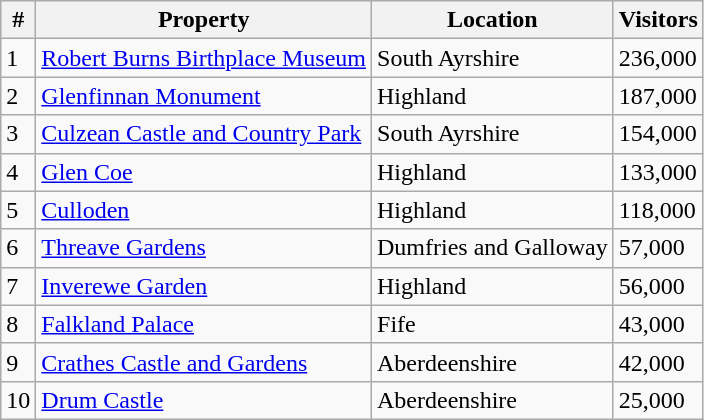<table class="wikitable">
<tr>
<th>#</th>
<th>Property</th>
<th>Location</th>
<th>Visitors</th>
</tr>
<tr>
<td>1</td>
<td><a href='#'>Robert Burns Birthplace Museum</a></td>
<td>South Ayrshire</td>
<td>236,000</td>
</tr>
<tr>
<td>2</td>
<td><a href='#'>Glenfinnan Monument</a></td>
<td>Highland</td>
<td>187,000</td>
</tr>
<tr>
<td>3</td>
<td><a href='#'>Culzean Castle and Country Park</a></td>
<td>South Ayrshire</td>
<td>154,000</td>
</tr>
<tr>
<td>4</td>
<td><a href='#'>Glen Coe</a></td>
<td>Highland</td>
<td>133,000</td>
</tr>
<tr>
<td>5</td>
<td><a href='#'>Culloden</a></td>
<td>Highland</td>
<td>118,000</td>
</tr>
<tr>
<td>6</td>
<td><a href='#'>Threave Gardens</a></td>
<td>Dumfries and Galloway</td>
<td>57,000</td>
</tr>
<tr>
<td>7</td>
<td><a href='#'>Inverewe Garden</a></td>
<td>Highland</td>
<td>56,000</td>
</tr>
<tr>
<td>8</td>
<td><a href='#'>Falkland Palace</a></td>
<td>Fife</td>
<td>43,000</td>
</tr>
<tr>
<td>9</td>
<td><a href='#'>Crathes Castle and Gardens</a></td>
<td>Aberdeenshire</td>
<td>42,000</td>
</tr>
<tr>
<td>10</td>
<td><a href='#'>Drum Castle</a></td>
<td>Aberdeenshire</td>
<td>25,000</td>
</tr>
</table>
